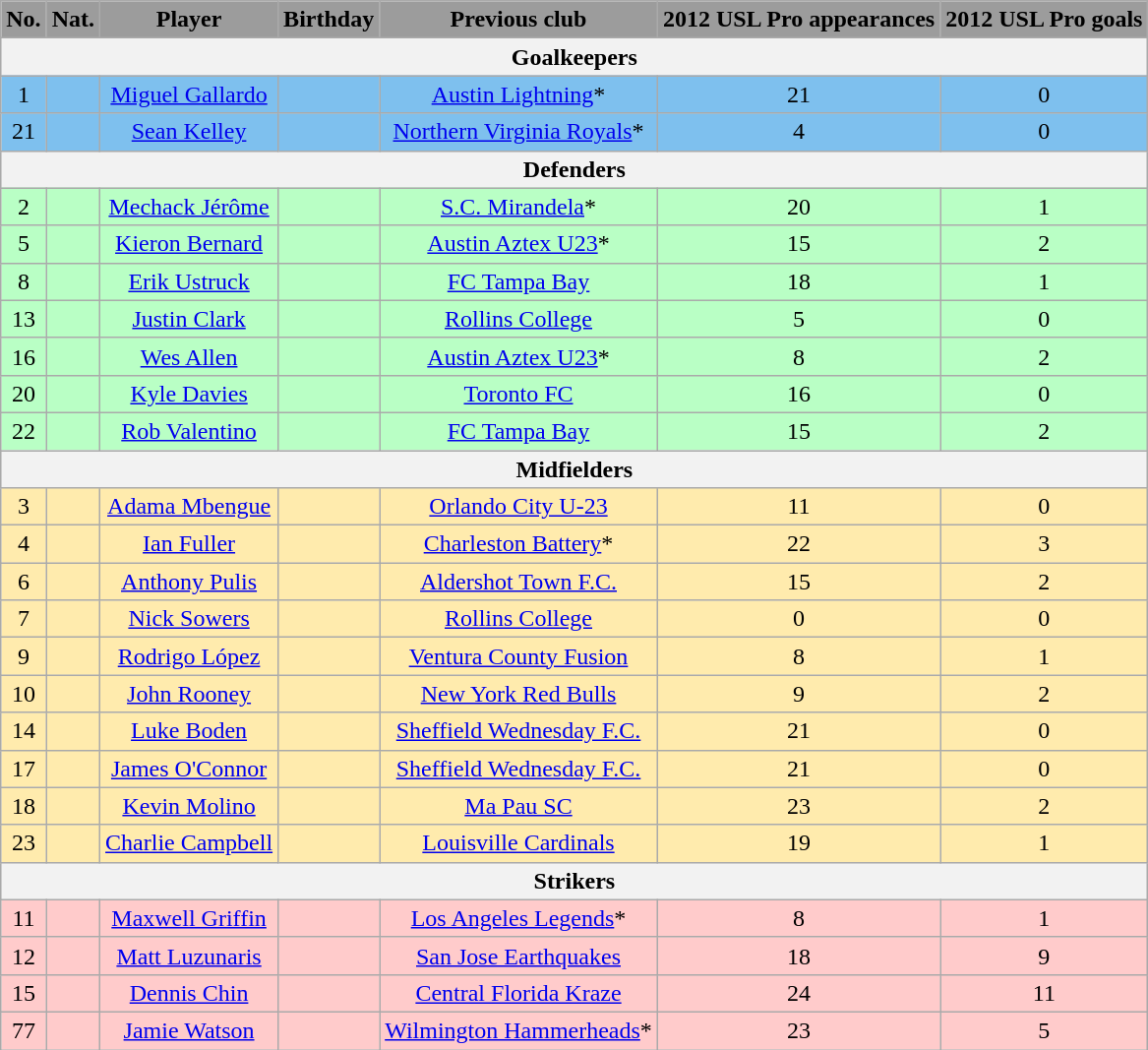<table class="wikitable">
<tr style="text-align:center; background:#9c9c9c;">
<td><strong>No.</strong></td>
<td><strong>Nat.</strong></td>
<td><strong>Player</strong></td>
<td><strong>Birthday</strong></td>
<td><strong>Previous club</strong></td>
<td><strong>2012 USL Pro appearances</strong></td>
<td><strong>2012 USL Pro goals</strong></td>
</tr>
<tr style="text-align:center; background:#dcdcdc;">
<th colspan="7">Goalkeepers</th>
</tr>
<tr style="text-align:center; background:#7ec0ee;">
<td>1</td>
<td></td>
<td><a href='#'>Miguel Gallardo</a></td>
<td></td>
<td> <a href='#'>Austin Lightning</a>*</td>
<td>21</td>
<td>0</td>
</tr>
<tr style="text-align:center; background:#7ec0ee;">
<td>21</td>
<td></td>
<td><a href='#'>Sean Kelley</a></td>
<td></td>
<td> <a href='#'>Northern Virginia Royals</a>*</td>
<td>4</td>
<td>0</td>
</tr>
<tr style="text-align:center; background:#dcdcdc;">
<th colspan="7">Defenders</th>
</tr>
<tr style="text-align:center; background:#b9ffc5;">
<td>2</td>
<td></td>
<td><a href='#'>Mechack Jérôme</a></td>
<td></td>
<td> <a href='#'>S.C. Mirandela</a>*</td>
<td>20</td>
<td>1</td>
</tr>
<tr style="text-align:center; background:#b9ffc5;">
<td>5</td>
<td></td>
<td><a href='#'>Kieron Bernard</a></td>
<td></td>
<td> <a href='#'>Austin Aztex U23</a>*</td>
<td>15</td>
<td>2</td>
</tr>
<tr style="text-align:center; background:#b9ffc5;">
<td>8</td>
<td></td>
<td><a href='#'>Erik Ustruck</a></td>
<td></td>
<td> <a href='#'>FC Tampa Bay</a></td>
<td>18</td>
<td>1</td>
</tr>
<tr style="text-align:center; background:#b9ffc5;">
<td>13</td>
<td></td>
<td><a href='#'>Justin Clark</a></td>
<td></td>
<td> <a href='#'>Rollins College</a></td>
<td>5</td>
<td>0</td>
</tr>
<tr style="text-align:center; background:#b9ffc5;">
<td>16</td>
<td></td>
<td><a href='#'>Wes Allen</a></td>
<td></td>
<td> <a href='#'>Austin Aztex U23</a>*</td>
<td>8</td>
<td>2</td>
</tr>
<tr style="text-align:center; background:#b9ffc5;">
<td>20</td>
<td></td>
<td><a href='#'>Kyle Davies</a></td>
<td></td>
<td> <a href='#'>Toronto FC</a></td>
<td>16</td>
<td>0</td>
</tr>
<tr style="text-align:center; background:#b9ffc5;">
<td>22</td>
<td></td>
<td><a href='#'>Rob Valentino</a></td>
<td></td>
<td> <a href='#'>FC Tampa Bay</a></td>
<td>15</td>
<td>2</td>
</tr>
<tr style="text-align:center; background:#dcdcdc;">
<th colspan="7">Midfielders</th>
</tr>
<tr style="text-align:center; background:#ffebad;">
<td>3</td>
<td></td>
<td><a href='#'>Adama Mbengue</a></td>
<td></td>
<td> <a href='#'>Orlando City U-23</a></td>
<td>11</td>
<td>0</td>
</tr>
<tr style="text-align:center; background:#ffebad;">
<td>4</td>
<td></td>
<td><a href='#'>Ian Fuller</a></td>
<td></td>
<td> <a href='#'>Charleston Battery</a>*</td>
<td>22</td>
<td>3</td>
</tr>
<tr style="text-align:center; background:#ffebad;">
<td>6</td>
<td></td>
<td><a href='#'>Anthony Pulis</a></td>
<td></td>
<td> <a href='#'>Aldershot Town F.C.</a></td>
<td>15</td>
<td>2</td>
</tr>
<tr style="text-align:center; background:#ffebad;">
<td>7</td>
<td></td>
<td><a href='#'>Nick Sowers</a></td>
<td></td>
<td> <a href='#'>Rollins College</a></td>
<td>0</td>
<td>0</td>
</tr>
<tr style="text-align:center; background:#ffebad;">
<td>9</td>
<td></td>
<td><a href='#'>Rodrigo López</a></td>
<td></td>
<td> <a href='#'>Ventura County Fusion</a></td>
<td>8</td>
<td>1</td>
</tr>
<tr style="text-align:center; background:#ffebad;">
<td>10</td>
<td></td>
<td><a href='#'>John Rooney</a></td>
<td></td>
<td> <a href='#'>New York Red Bulls</a></td>
<td>9</td>
<td>2</td>
</tr>
<tr style="text-align:center; background:#ffebad;">
<td>14</td>
<td></td>
<td><a href='#'>Luke Boden</a></td>
<td></td>
<td> <a href='#'>Sheffield Wednesday F.C.</a></td>
<td>21</td>
<td>0</td>
</tr>
<tr style="text-align:center; background:#ffebad;">
<td>17</td>
<td></td>
<td><a href='#'>James O'Connor</a></td>
<td></td>
<td> <a href='#'>Sheffield Wednesday F.C.</a></td>
<td>21</td>
<td>0</td>
</tr>
<tr style="text-align:center; background:#ffebad;">
<td>18</td>
<td></td>
<td><a href='#'>Kevin Molino</a></td>
<td></td>
<td> <a href='#'>Ma Pau SC</a></td>
<td>23</td>
<td>2</td>
</tr>
<tr style="text-align:center; background:#ffebad;">
<td>23</td>
<td></td>
<td><a href='#'>Charlie Campbell</a></td>
<td></td>
<td> <a href='#'>Louisville Cardinals</a></td>
<td>19</td>
<td>1</td>
</tr>
<tr style="text-align:center; background:#dcdcdc;">
<th colspan="8">Strikers</th>
</tr>
<tr style="text-align:center; background:#ffcbcb;">
<td>11</td>
<td></td>
<td><a href='#'>Maxwell Griffin</a></td>
<td></td>
<td> <a href='#'>Los Angeles Legends</a>*</td>
<td>8</td>
<td>1</td>
</tr>
<tr style="text-align:center; background:#ffcbcb;">
<td>12</td>
<td></td>
<td><a href='#'>Matt Luzunaris</a></td>
<td></td>
<td> <a href='#'>San Jose Earthquakes</a></td>
<td>18</td>
<td>9</td>
</tr>
<tr style="text-align:center; background:#ffcbcb;">
<td>15</td>
<td></td>
<td><a href='#'>Dennis Chin</a></td>
<td></td>
<td> <a href='#'>Central Florida Kraze</a></td>
<td>24</td>
<td>11</td>
</tr>
<tr style="text-align:center; background:#ffcbcb;">
<td>77</td>
<td></td>
<td><a href='#'>Jamie Watson</a></td>
<td></td>
<td> <a href='#'>Wilmington Hammerheads</a>*</td>
<td>23</td>
<td>5</td>
</tr>
</table>
